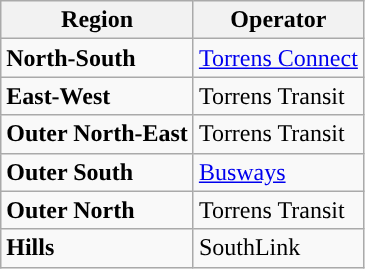<table class="wikitable">
<tr>
<th>Region</th>
<th>Operator </th>
</tr>
<tr>
<td style="background: #"><strong><span>North-South</span></strong></td>
<td><a href='#'>Torrens Connect</a></td>
</tr>
<tr>
<td style="background: #"><strong><span>East-West</span></strong></td>
<td>Torrens Transit</td>
</tr>
<tr>
<td style="background: #"><strong><span>Outer North-East</span></strong></td>
<td>Torrens Transit</td>
</tr>
<tr>
<td style="background: #"><strong><span>Outer South</span></strong></td>
<td><a href='#'>Busways</a></td>
</tr>
<tr>
<td style="background: #"><strong><span>Outer North</span></strong></td>
<td>Torrens Transit</td>
</tr>
<tr>
<td style="background: #"><strong><span>Hills</span></strong></td>
<td>SouthLink</td>
</tr>
</table>
